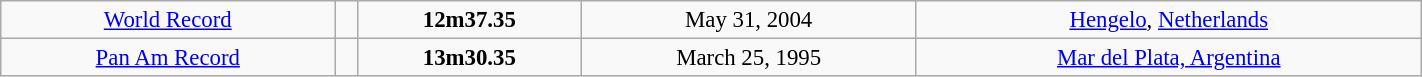<table class="wikitable" style=" text-align:center; font-size:95%;" width="75%">
<tr>
<td><a href='#'>World Record</a></td>
<td></td>
<td><strong>12m37.35</strong></td>
<td>May 31, 2004</td>
<td> <a href='#'>Hengelo</a>, <a href='#'>Netherlands</a></td>
</tr>
<tr>
<td><a href='#'>Pan Am Record</a></td>
<td></td>
<td><strong>13m30.35</strong></td>
<td>March 25, 1995</td>
<td> <a href='#'>Mar del Plata, Argentina</a></td>
</tr>
</table>
